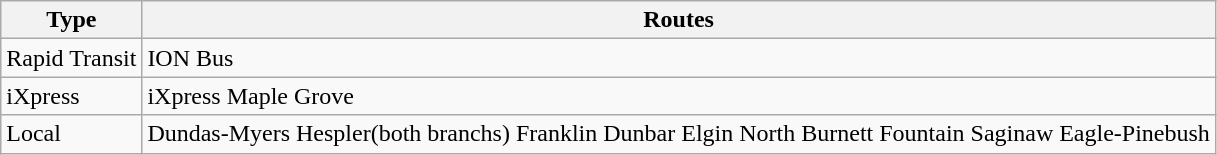<table class="wikitable">
<tr>
<th>Type</th>
<th>Routes</th>
</tr>
<tr>
<td> Rapid Transit</td>
<td> ION Bus</td>
</tr>
<tr>
<td>iXpress</td>
<td> iXpress Maple Grove</td>
</tr>
<tr>
<td>Local</td>
<td> Dundas-Myers  Hespler(both branchs)  Franklin  Dunbar  Elgin North  Burnett  Fountain  Saginaw  Eagle-Pinebush</td>
</tr>
</table>
